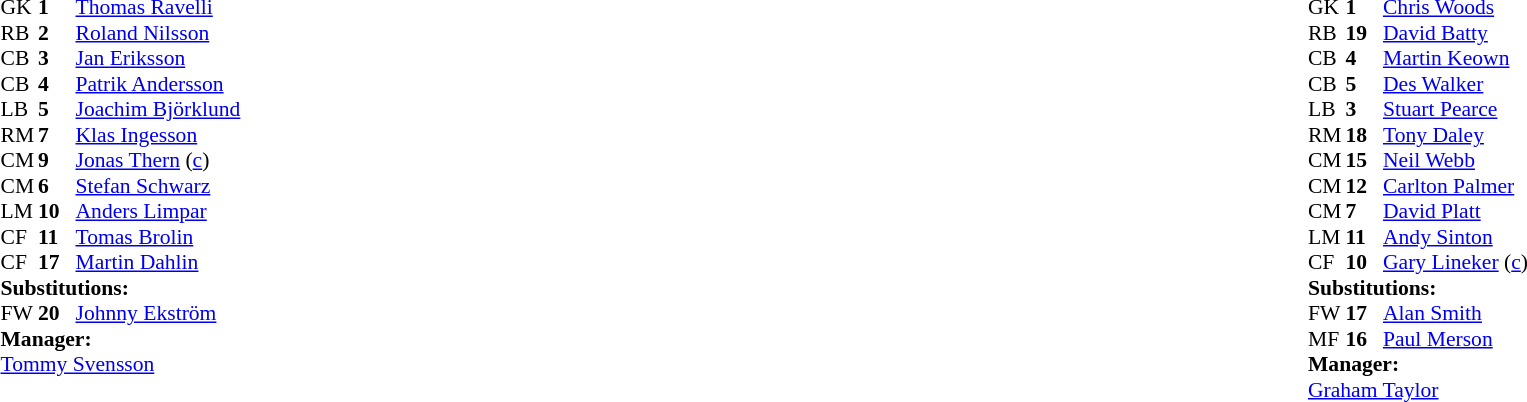<table style="width:100%;">
<tr>
<td style="vertical-align:top; width:40%;"><br><table style="font-size:90%" cellspacing="0" cellpadding="0">
<tr>
<th width="25"></th>
<th width="25"></th>
</tr>
<tr>
<td>GK</td>
<td><strong>1</strong></td>
<td><a href='#'>Thomas Ravelli</a></td>
</tr>
<tr>
<td>RB</td>
<td><strong>2</strong></td>
<td><a href='#'>Roland Nilsson</a></td>
</tr>
<tr>
<td>CB</td>
<td><strong>3</strong></td>
<td><a href='#'>Jan Eriksson</a></td>
</tr>
<tr>
<td>CB</td>
<td><strong>4</strong></td>
<td><a href='#'>Patrik Andersson</a></td>
<td></td>
</tr>
<tr>
<td>LB</td>
<td><strong>5</strong></td>
<td><a href='#'>Joachim Björklund</a></td>
<td></td>
</tr>
<tr>
<td>RM</td>
<td><strong>7</strong></td>
<td><a href='#'>Klas Ingesson</a></td>
</tr>
<tr>
<td>CM</td>
<td><strong>9</strong></td>
<td><a href='#'>Jonas Thern</a> (<a href='#'>c</a>)</td>
</tr>
<tr>
<td>CM</td>
<td><strong>6</strong></td>
<td><a href='#'>Stefan Schwarz</a></td>
<td></td>
</tr>
<tr>
<td>LM</td>
<td><strong>10</strong></td>
<td><a href='#'>Anders Limpar</a></td>
<td></td>
<td></td>
</tr>
<tr>
<td>CF</td>
<td><strong>11</strong></td>
<td><a href='#'>Tomas Brolin</a></td>
</tr>
<tr>
<td>CF</td>
<td><strong>17</strong></td>
<td><a href='#'>Martin Dahlin</a></td>
</tr>
<tr>
<td colspan=3><strong>Substitutions:</strong></td>
</tr>
<tr>
<td>FW</td>
<td><strong>20</strong></td>
<td><a href='#'>Johnny Ekström</a></td>
<td></td>
<td></td>
</tr>
<tr>
<td colspan=3><strong>Manager:</strong></td>
</tr>
<tr>
<td colspan=3><a href='#'>Tommy Svensson</a></td>
</tr>
</table>
</td>
<td valign="top"></td>
<td style="vertical-align:top; width:50%;"><br><table style="font-size:90%; margin:auto;" cellspacing="0" cellpadding="0">
<tr>
<th width=25></th>
<th width=25></th>
</tr>
<tr>
<td>GK</td>
<td><strong>1</strong></td>
<td><a href='#'>Chris Woods</a></td>
</tr>
<tr>
<td>RB</td>
<td><strong>19</strong></td>
<td><a href='#'>David Batty</a></td>
</tr>
<tr>
<td>CB</td>
<td><strong>4</strong></td>
<td><a href='#'>Martin Keown</a></td>
</tr>
<tr>
<td>CB</td>
<td><strong>5</strong></td>
<td><a href='#'>Des Walker</a></td>
</tr>
<tr>
<td>LB</td>
<td><strong>3</strong></td>
<td><a href='#'>Stuart Pearce</a></td>
</tr>
<tr>
<td>RM</td>
<td><strong>18</strong></td>
<td><a href='#'>Tony Daley</a></td>
<td></td>
</tr>
<tr>
<td>CM</td>
<td><strong>15</strong></td>
<td><a href='#'>Neil Webb</a></td>
<td></td>
</tr>
<tr>
<td>CM</td>
<td><strong>12</strong></td>
<td><a href='#'>Carlton Palmer</a></td>
</tr>
<tr>
<td>CM</td>
<td><strong>7</strong></td>
<td><a href='#'>David Platt</a></td>
</tr>
<tr>
<td>LM</td>
<td><strong>11</strong></td>
<td><a href='#'>Andy Sinton</a></td>
<td></td>
<td></td>
</tr>
<tr>
<td>CF</td>
<td><strong>10</strong></td>
<td><a href='#'>Gary Lineker</a> (<a href='#'>c</a>)</td>
<td></td>
<td></td>
</tr>
<tr>
<td colspan=3><strong>Substitutions:</strong></td>
</tr>
<tr>
<td>FW</td>
<td><strong>17</strong></td>
<td><a href='#'>Alan Smith</a></td>
<td></td>
<td></td>
</tr>
<tr>
<td>MF</td>
<td><strong>16</strong></td>
<td><a href='#'>Paul Merson</a></td>
<td></td>
<td></td>
</tr>
<tr>
<td colspan=3><strong>Manager:</strong></td>
</tr>
<tr>
<td colspan=3><a href='#'>Graham Taylor</a></td>
</tr>
</table>
</td>
</tr>
</table>
